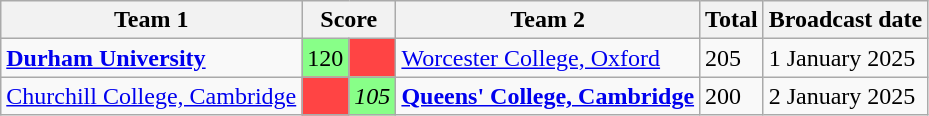<table class="wikitable">
<tr>
<th>Team 1</th>
<th colspan=2>Score</th>
<th>Team 2</th>
<th>Total</th>
<th>Broadcast date</th>
</tr>
<tr>
<td><strong><a href='#'>Durham University</a></strong></td>
<td style="background:#88ff88">120</td>
<td style="background:#f44;"></td>
<td><a href='#'>Worcester College, Oxford</a></td>
<td>205</td>
<td>1 January 2025</td>
</tr>
<tr>
<td><a href='#'>Churchill College, Cambridge</a></td>
<td style="background:#f44;"></td>
<td style="background:#88ff88"><em>105</em></td>
<td><strong><a href='#'>Queens' College, Cambridge</a></strong></td>
<td>200</td>
<td>2 January 2025</td>
</tr>
</table>
